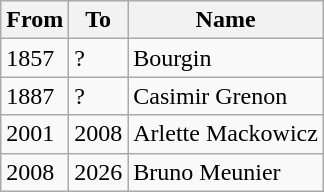<table class="wikitable">
<tr>
<th>From</th>
<th>To</th>
<th>Name</th>
</tr>
<tr>
<td>1857</td>
<td>?</td>
<td>Bourgin</td>
</tr>
<tr>
<td>1887</td>
<td>?</td>
<td>Casimir Grenon</td>
</tr>
<tr>
<td>2001</td>
<td>2008</td>
<td>Arlette Mackowicz</td>
</tr>
<tr>
<td>2008</td>
<td>2026</td>
<td>Bruno Meunier</td>
</tr>
</table>
